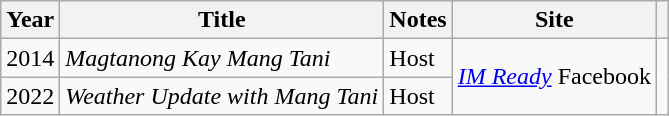<table class="wikitable">
<tr>
<th>Year</th>
<th>Title</th>
<th>Notes</th>
<th>Site</th>
<th></th>
</tr>
<tr>
<td>2014</td>
<td><em>Magtanong Kay Mang Tani</em></td>
<td>Host</td>
<td rowspan="2"><em><a href='#'>IM Ready</a></em> Facebook</td>
<td rowspan="2"></td>
</tr>
<tr>
<td>2022</td>
<td><em>Weather Update with Mang Tani</em></td>
<td>Host</td>
</tr>
</table>
